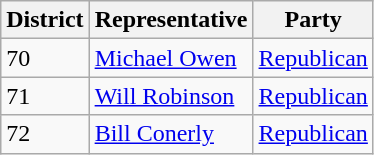<table class="wikitable">
<tr>
<th>District</th>
<th>Representative</th>
<th>Party</th>
</tr>
<tr>
<td>70</td>
<td><a href='#'>Michael Owen</a></td>
<td><a href='#'>Republican</a></td>
</tr>
<tr>
<td>71</td>
<td><a href='#'>Will Robinson</a></td>
<td><a href='#'>Republican</a></td>
</tr>
<tr>
<td>72</td>
<td><a href='#'>Bill Conerly</a></td>
<td><a href='#'>Republican</a></td>
</tr>
</table>
